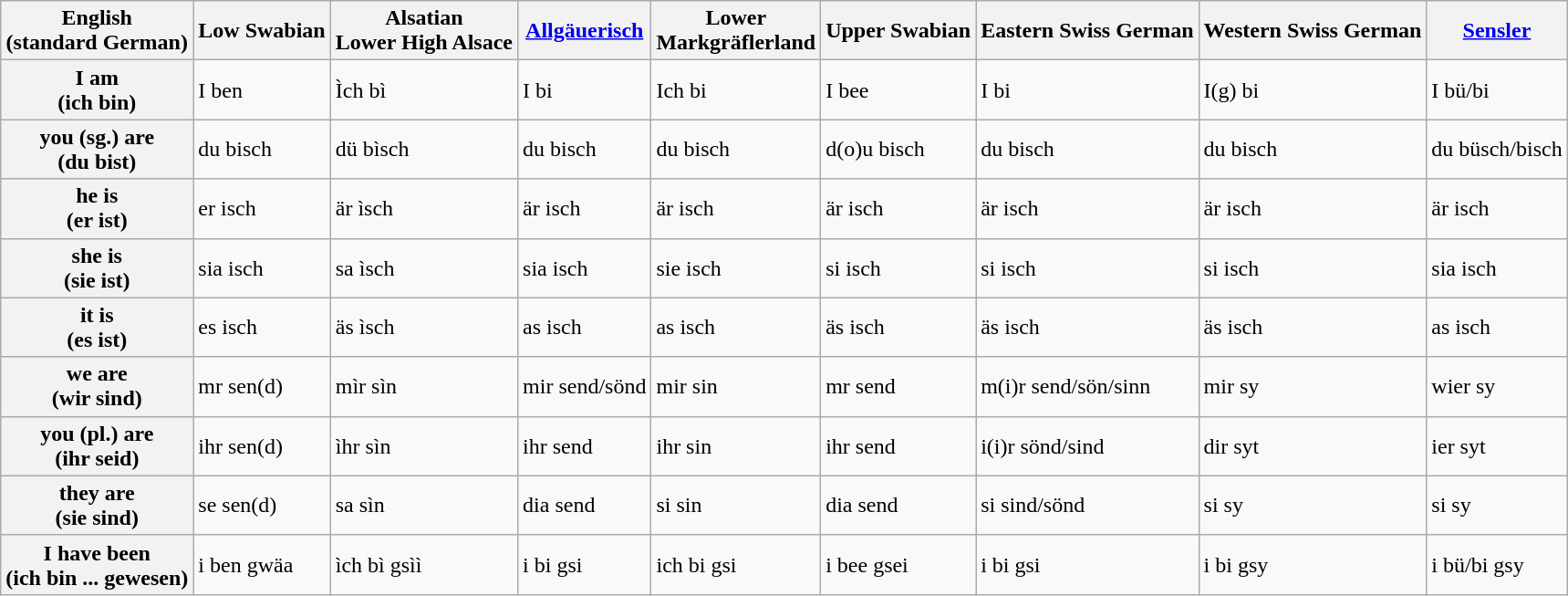<table class="wikitable">
<tr>
<th>English<br>(standard German)</th>
<th>Low Swabian</th>
<th>Alsatian<br>Lower High Alsace</th>
<th><a href='#'>Allgäuerisch</a></th>
<th>Lower<br>Markgräflerland</th>
<th>Upper Swabian</th>
<th>Eastern Swiss German</th>
<th>Western Swiss German</th>
<th><a href='#'>Sensler</a></th>
</tr>
<tr>
<th>I am<br><span>(ich bin)</span></th>
<td>I ben</td>
<td>Ìch bì</td>
<td>I bi</td>
<td>Ich bi</td>
<td>I bee</td>
<td>I bi</td>
<td>I(g) bi </td>
<td>I bü/bi</td>
</tr>
<tr>
<th>you (sg.) are<br><span>(du bist)</span></th>
<td>du bisch</td>
<td>dü bìsch</td>
<td>du bisch</td>
<td>du bisch</td>
<td>d(o)u bisch</td>
<td>du bisch</td>
<td>du bisch </td>
<td>du büsch/bisch</td>
</tr>
<tr>
<th>he is<br><span>(er ist)</span></th>
<td>er isch</td>
<td>är ìsch</td>
<td>är isch</td>
<td>är isch</td>
<td>är isch</td>
<td>är isch</td>
<td>är isch </td>
<td>är isch</td>
</tr>
<tr>
<th>she is<br><span>(sie ist)</span></th>
<td>sia isch</td>
<td>sa ìsch</td>
<td>sia isch</td>
<td>sie isch</td>
<td>si isch</td>
<td>si isch</td>
<td>si isch </td>
<td>sia isch</td>
</tr>
<tr>
<th>it is<br><span>(es ist)</span></th>
<td>es isch</td>
<td>äs ìsch</td>
<td>as isch</td>
<td>as isch</td>
<td>äs isch</td>
<td>äs isch</td>
<td>äs isch </td>
<td>as isch</td>
</tr>
<tr>
<th>we are<br><span>(wir sind)</span></th>
<td>mr sen(d)</td>
<td>mìr sìn</td>
<td>mir send/sönd</td>
<td>mir sin</td>
<td>mr send</td>
<td>m(i)r send/sön/sinn</td>
<td>mir sy </td>
<td>wier sy</td>
</tr>
<tr>
<th>you (pl.) are<br><span>(ihr seid)</span></th>
<td>ihr sen(d)</td>
<td>ìhr sìn</td>
<td>ihr send</td>
<td>ihr sin</td>
<td>ihr send</td>
<td>i(i)r sönd/sind</td>
<td>dir syt </td>
<td>ier syt</td>
</tr>
<tr>
<th>they are<br><span>(sie sind)</span></th>
<td>se sen(d)</td>
<td>sa sìn</td>
<td>dia send</td>
<td>si sin</td>
<td>dia send</td>
<td>si sind/sönd</td>
<td>si sy </td>
<td>si sy</td>
</tr>
<tr>
<th>I have been<br><span>(ich bin ... gewesen)</span></th>
<td>i ben gwäa</td>
<td>ìch bì gsìì</td>
<td>i bi gsi</td>
<td>ich bi gsi</td>
<td>i bee gsei</td>
<td>i bi gsi</td>
<td>i bi gsy </td>
<td>i bü/bi gsy</td>
</tr>
</table>
